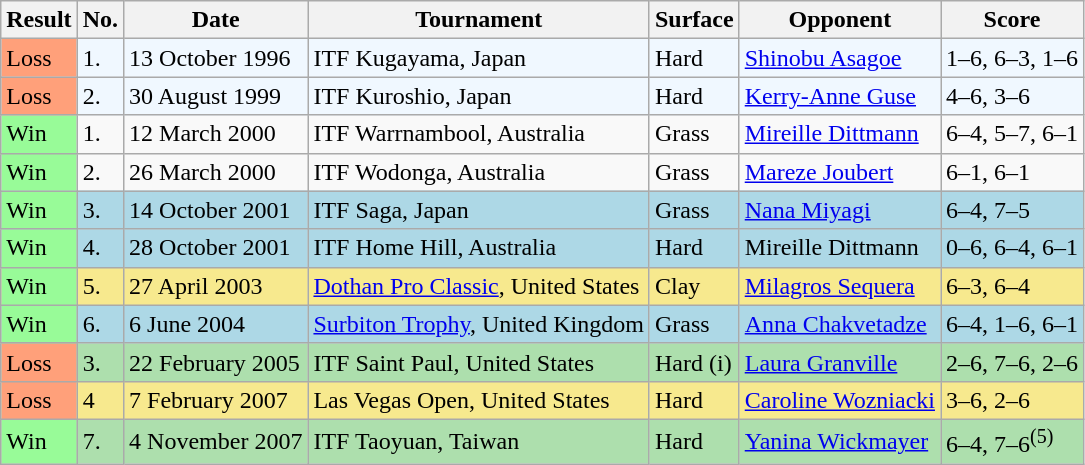<table class="sortable wikitable">
<tr>
<th>Result</th>
<th>No.</th>
<th>Date</th>
<th>Tournament</th>
<th>Surface</th>
<th>Opponent</th>
<th class="unsortable">Score</th>
</tr>
<tr style="background:#f0f8ff;">
<td style="background:#ffa07a;">Loss</td>
<td>1.</td>
<td>13 October 1996</td>
<td>ITF Kugayama, Japan</td>
<td>Hard</td>
<td> <a href='#'>Shinobu Asagoe</a></td>
<td>1–6, 6–3, 1–6</td>
</tr>
<tr style="background:#f0f8ff;">
<td style="background:#ffa07a;">Loss</td>
<td>2.</td>
<td>30 August 1999</td>
<td>ITF Kuroshio, Japan</td>
<td>Hard</td>
<td> <a href='#'>Kerry-Anne Guse</a></td>
<td>4–6, 3–6</td>
</tr>
<tr>
<td bgcolor=98FB98>Win</td>
<td>1.</td>
<td>12 March 2000</td>
<td>ITF Warrnambool, Australia</td>
<td>Grass</td>
<td> <a href='#'>Mireille Dittmann</a></td>
<td>6–4, 5–7, 6–1</td>
</tr>
<tr>
<td bgcolor=98FB98>Win</td>
<td>2.</td>
<td>26 March 2000</td>
<td>ITF Wodonga, Australia</td>
<td>Grass</td>
<td> <a href='#'>Mareze Joubert</a></td>
<td>6–1, 6–1</td>
</tr>
<tr style="background:lightblue;">
<td bgcolor=98FB98>Win</td>
<td>3.</td>
<td>14 October 2001</td>
<td>ITF Saga, Japan</td>
<td>Grass</td>
<td> <a href='#'>Nana Miyagi</a></td>
<td>6–4, 7–5</td>
</tr>
<tr style="background:lightblue;">
<td bgcolor=98FB98>Win</td>
<td>4.</td>
<td>28 October 2001</td>
<td>ITF Home Hill, Australia</td>
<td>Hard</td>
<td> Mireille Dittmann</td>
<td>0–6, 6–4, 6–1</td>
</tr>
<tr style="background:#f7e98e;">
<td bgcolor=98FB98>Win</td>
<td>5.</td>
<td>27 April 2003</td>
<td><a href='#'>Dothan Pro Classic</a>, United States</td>
<td>Clay</td>
<td> <a href='#'>Milagros Sequera</a></td>
<td>6–3, 6–4</td>
</tr>
<tr style="background:lightblue;">
<td bgcolor=98FB98>Win</td>
<td>6.</td>
<td>6 June 2004</td>
<td><a href='#'>Surbiton Trophy</a>, United Kingdom</td>
<td>Grass</td>
<td> <a href='#'>Anna Chakvetadze</a></td>
<td>6–4, 1–6, 6–1</td>
</tr>
<tr style="background:#addfad;">
<td style="background:#ffa07a;">Loss</td>
<td>3.</td>
<td>22 February 2005</td>
<td>ITF Saint Paul, United States</td>
<td>Hard (i)</td>
<td> <a href='#'>Laura Granville</a></td>
<td>2–6, 7–6, 2–6</td>
</tr>
<tr style="background:#f7e98e;">
<td style="background:#ffa07a;">Loss</td>
<td>4</td>
<td>7 February 2007</td>
<td>Las Vegas Open, United States</td>
<td>Hard</td>
<td> <a href='#'>Caroline Wozniacki</a></td>
<td>3–6, 2–6</td>
</tr>
<tr style="background:#addfad;">
<td bgcolor=98FB98>Win</td>
<td>7.</td>
<td>4 November 2007</td>
<td>ITF Taoyuan, Taiwan</td>
<td>Hard</td>
<td> <a href='#'>Yanina Wickmayer</a></td>
<td>6–4, 7–6<sup>(5)</sup></td>
</tr>
</table>
